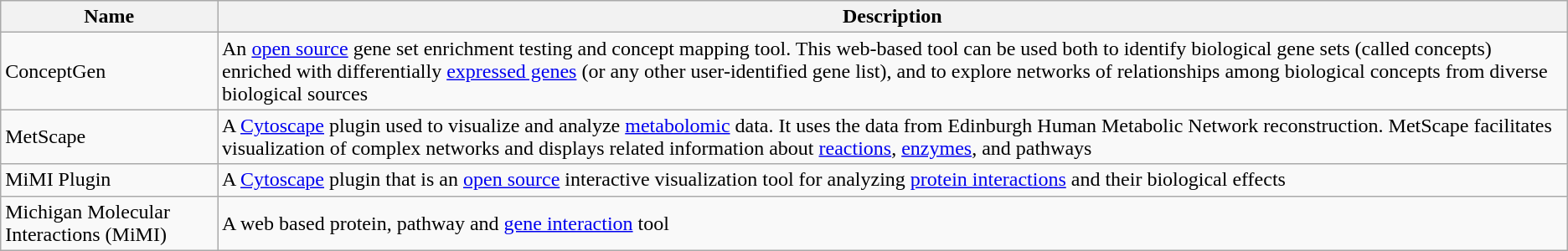<table class="wikitable">
<tr>
<th>Name</th>
<th>Description</th>
</tr>
<tr>
<td>ConceptGen</td>
<td>An <a href='#'>open source</a> gene set enrichment testing and concept mapping tool. This web-based tool can be used both to identify biological gene sets (called concepts) enriched with differentially <a href='#'>expressed genes</a> (or any other user-identified gene list), and to explore networks of relationships among biological concepts from diverse biological sources</td>
</tr>
<tr>
<td>MetScape</td>
<td>A <a href='#'>Cytoscape</a> plugin used to visualize and analyze <a href='#'>metabolomic</a> data. It uses the data from Edinburgh Human Metabolic Network reconstruction. MetScape facilitates visualization of complex networks and displays related information about <a href='#'>reactions</a>, <a href='#'>enzymes</a>, and pathways</td>
</tr>
<tr>
<td>MiMI Plugin</td>
<td>A <a href='#'>Cytoscape</a> plugin that is an <a href='#'>open source</a> interactive visualization tool for analyzing <a href='#'>protein interactions</a> and their biological effects</td>
</tr>
<tr>
<td>Michigan Molecular Interactions (MiMI)</td>
<td>A web based protein, pathway and <a href='#'>gene interaction</a> tool</td>
</tr>
</table>
